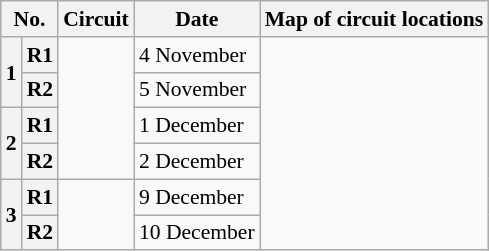<table class="wikitable" style="font-size: 90%;">
<tr>
<th colspan="2">No.</th>
<th>Circuit</th>
<th>Date</th>
<th>Map of circuit locations</th>
</tr>
<tr>
<th rowspan="2">1</th>
<th>R1</th>
<td rowspan="4"><br></td>
<td>4 November</td>
<td rowspan="6"></td>
</tr>
<tr>
<th>R2</th>
<td>5 November</td>
</tr>
<tr>
<th rowspan="2">2</th>
<th>R1</th>
<td>1 December</td>
</tr>
<tr>
<th>R2</th>
<td>2 December</td>
</tr>
<tr>
<th rowspan="2">3</th>
<th>R1</th>
<td rowspan="2"><br></td>
<td>9 December</td>
</tr>
<tr>
<th>R2</th>
<td>10 December</td>
</tr>
</table>
